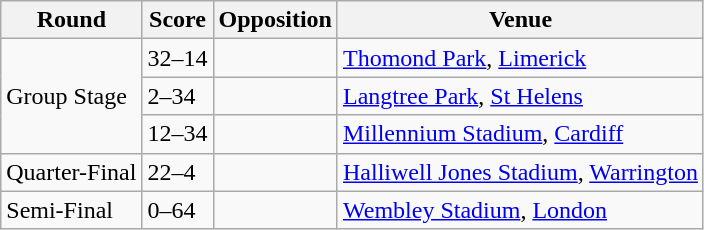<table class="wikitable">
<tr>
<th>Round</th>
<th>Score</th>
<th>Opposition</th>
<th>Venue</th>
</tr>
<tr>
<td rowspan="3">Group Stage</td>
<td>32–14</td>
<td></td>
<td><a href='#'>Thomond Park</a>, <a href='#'>Limerick</a></td>
</tr>
<tr>
<td>2–34</td>
<td></td>
<td><a href='#'>Langtree Park</a>, <a href='#'>St Helens</a></td>
</tr>
<tr>
<td>12–34</td>
<td></td>
<td><a href='#'>Millennium Stadium</a>, <a href='#'>Cardiff</a></td>
</tr>
<tr>
<td>Quarter-Final</td>
<td>22–4</td>
<td></td>
<td><a href='#'>Halliwell Jones Stadium</a>, <a href='#'>Warrington</a></td>
</tr>
<tr>
<td>Semi-Final</td>
<td>0–64</td>
<td></td>
<td><a href='#'>Wembley Stadium</a>, <a href='#'>London</a></td>
</tr>
</table>
